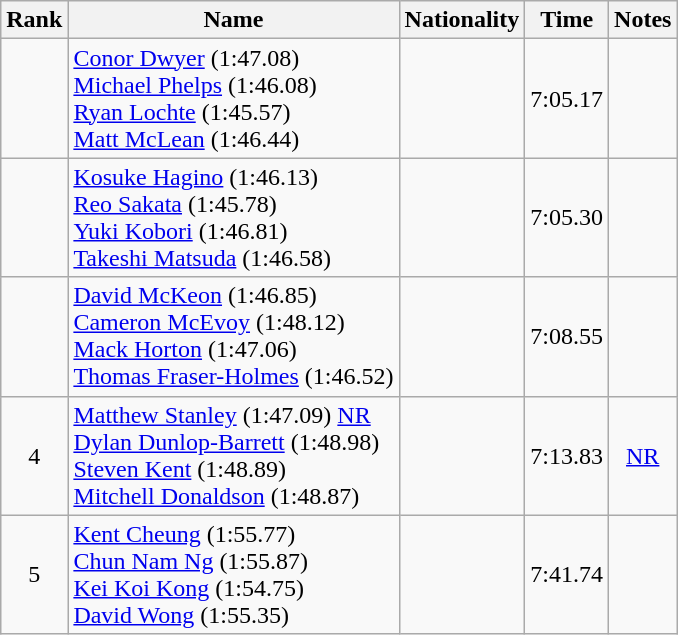<table class="wikitable sortable" style="text-align:center">
<tr>
<th>Rank</th>
<th>Name</th>
<th>Nationality</th>
<th>Time</th>
<th>Notes</th>
</tr>
<tr>
<td></td>
<td align=left><a href='#'>Conor Dwyer</a> (1:47.08) <br><a href='#'>Michael Phelps</a> (1:46.08) <br><a href='#'>Ryan Lochte</a> (1:45.57) <br><a href='#'>Matt McLean</a> (1:46.44)</td>
<td align=left></td>
<td>7:05.17</td>
<td></td>
</tr>
<tr>
<td></td>
<td align=left><a href='#'>Kosuke Hagino</a> (1:46.13) <br><a href='#'>Reo Sakata</a> (1:45.78) <br><a href='#'>Yuki Kobori</a> (1:46.81) <br><a href='#'>Takeshi Matsuda</a> (1:46.58)</td>
<td align=left></td>
<td>7:05.30</td>
<td></td>
</tr>
<tr>
<td></td>
<td align=left><a href='#'>David McKeon</a> (1:46.85) <br><a href='#'>Cameron McEvoy</a> (1:48.12) <br><a href='#'>Mack Horton</a> (1:47.06) <br><a href='#'>Thomas Fraser-Holmes</a> (1:46.52)</td>
<td align=left></td>
<td>7:08.55</td>
<td></td>
</tr>
<tr>
<td>4</td>
<td align=left><a href='#'>Matthew Stanley</a> (1:47.09) <a href='#'>NR</a> <br> <a href='#'>Dylan Dunlop-Barrett</a> (1:48.98) <br> <a href='#'>Steven Kent</a> (1:48.89) <br> <a href='#'>Mitchell Donaldson</a> (1:48.87)</td>
<td align=left></td>
<td>7:13.83</td>
<td><a href='#'>NR</a></td>
</tr>
<tr>
<td>5</td>
<td align=left><a href='#'>Kent Cheung</a> (1:55.77) <br><a href='#'>Chun Nam Ng</a> (1:55.87) <br><a href='#'>Kei Koi Kong</a> (1:54.75) <br><a href='#'>David Wong</a> (1:55.35)</td>
<td align=left></td>
<td>7:41.74</td>
<td></td>
</tr>
</table>
